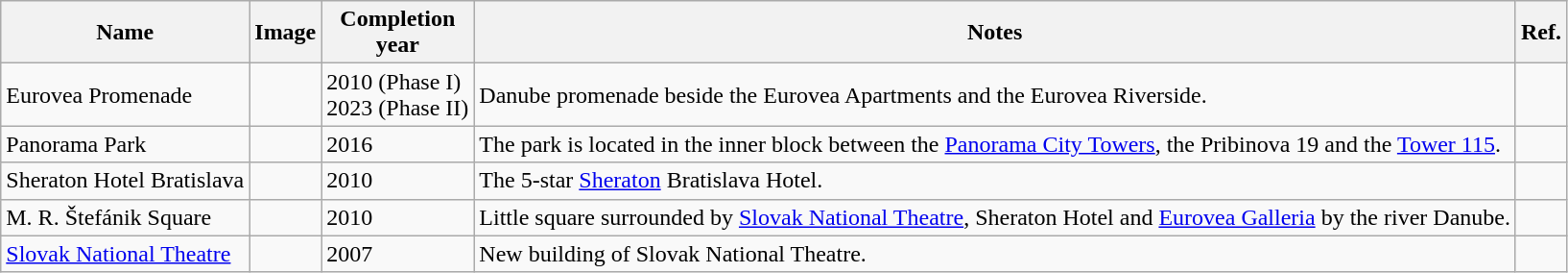<table class="wikitable sortable static-row-numbers">
<tr>
<th>Name</th>
<th>Image</th>
<th>Completion<br>year</th>
<th>Notes</th>
<th>Ref.</th>
</tr>
<tr>
<td>Eurovea Promenade</td>
<td></td>
<td>2010 (Phase I)<br>2023 (Phase II)</td>
<td>Danube promenade beside the Eurovea Apartments and the Eurovea Riverside.</td>
<td></td>
</tr>
<tr>
<td>Panorama Park</td>
<td></td>
<td>2016</td>
<td>The park is located in the inner block between the <a href='#'>Panorama City Towers</a>, the Pribinova 19 and the <a href='#'>Tower 115</a>.</td>
<td></td>
</tr>
<tr>
<td>Sheraton Hotel Bratislava</td>
<td></td>
<td>2010</td>
<td>The 5-star <a href='#'>Sheraton</a> Bratislava Hotel.</td>
<td></td>
</tr>
<tr>
<td>M. R. Štefánik Square</td>
<td></td>
<td>2010</td>
<td>Little square surrounded by <a href='#'>Slovak National Theatre</a>, Sheraton Hotel and <a href='#'>Eurovea Galleria</a> by the river Danube.</td>
<td></td>
</tr>
<tr>
<td><a href='#'>Slovak National Theatre</a></td>
<td></td>
<td>2007</td>
<td>New building of Slovak National Theatre.</td>
<td></td>
</tr>
</table>
